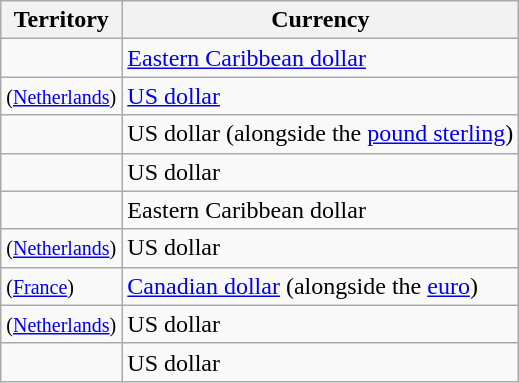<table class="wikitable">
<tr>
<th>Territory</th>
<th>Currency</th>
</tr>
<tr>
<td></td>
<td><a href='#'>Eastern Caribbean dollar</a></td>
</tr>
<tr>
<td> <small>(<a href='#'>Netherlands</a>)</small></td>
<td><a href='#'>US dollar</a></td>
</tr>
<tr>
<td></td>
<td>US dollar (alongside the <a href='#'>pound sterling</a>)</td>
</tr>
<tr>
<td></td>
<td>US dollar</td>
</tr>
<tr>
<td></td>
<td>Eastern Caribbean dollar</td>
</tr>
<tr>
<td> <small>(<a href='#'>Netherlands</a>)</small></td>
<td>US dollar</td>
</tr>
<tr>
<td> <small>(<a href='#'>France</a>)</small></td>
<td><a href='#'>Canadian dollar</a> (alongside the <a href='#'>euro</a>)</td>
</tr>
<tr>
<td> <small>(<a href='#'>Netherlands</a>)</small></td>
<td>US dollar</td>
</tr>
<tr>
<td></td>
<td>US dollar</td>
</tr>
</table>
